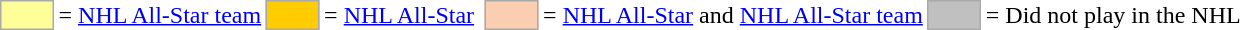<table>
<tr>
<td style="background-color:#FFFF99; border:1px solid #aaaaaa; width:2em;"></td>
<td>= <a href='#'>NHL All-Star team</a></td>
<td style="background-color:#FFCC00; border:1px solid #aaaaaa; width:2em;"></td>
<td>= <a href='#'>NHL All-Star</a></td>
<td></td>
<td style="background-color:#FBCEB1; border:1px solid #aaaaaa; width:2em;"></td>
<td>= <a href='#'>NHL All-Star</a>  and <a href='#'>NHL All-Star team</a></td>
<td style="background-color:#C0C0C0; border:1px solid #aaaaaa; width:2em;"></td>
<td>= Did not play in the NHL</td>
</tr>
</table>
